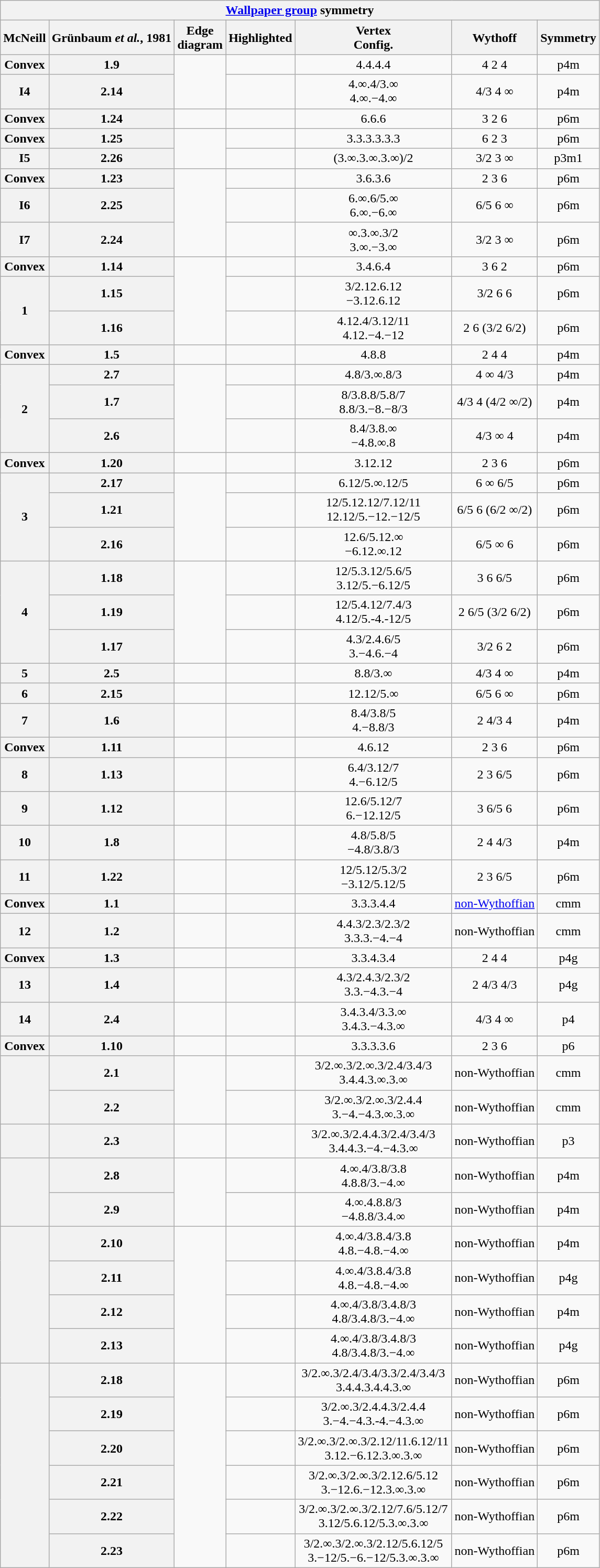<table class="wikitable sortable">
<tr>
<th colspan=7><a href='#'>Wallpaper group</a> symmetry</th>
</tr>
<tr>
<th>McNeill</th>
<th>Grünbaum <em>et al.</em>, 1981</th>
<th>Edge<br>diagram</th>
<th>Highlighted</th>
<th>Vertex<br>Config.</th>
<th>Wythoff</th>
<th>Symmetry</th>
</tr>
<tr align=center>
<th>Convex</th>
<th>1.9</th>
<td rowspan=2></td>
<td></td>
<td>4.4.4.4</td>
<td>4  2 4</td>
<td>p4m</td>
</tr>
<tr align=center>
<th>I4</th>
<th>2.14</th>
<td></td>
<td>4.∞.4/3.∞<br>4.∞.−4.∞</td>
<td>4/3 4  ∞</td>
<td>p4m</td>
</tr>
<tr align=center>
<th>Convex</th>
<th>1.24</th>
<td></td>
<td></td>
<td>6.6.6</td>
<td>3  2 6</td>
<td>p6m</td>
</tr>
<tr align=center>
<th>Convex</th>
<th>1.25</th>
<td rowspan=2></td>
<td></td>
<td>3.3.3.3.3.3</td>
<td>6  2 3</td>
<td>p6m</td>
</tr>
<tr align=center>
<th>I5</th>
<th>2.26</th>
<td></td>
<td>(3.∞.3.∞.3.∞)/2</td>
<td>3/2  3 ∞</td>
<td>p3m1</td>
</tr>
<tr align=center>
<th>Convex</th>
<th>1.23</th>
<td rowspan=3></td>
<td></td>
<td>3.6.3.6</td>
<td>2  3 6</td>
<td>p6m</td>
</tr>
<tr align=center>
<th>I6</th>
<th>2.25</th>
<td></td>
<td>6.∞.6/5.∞<br>6.∞.−6.∞</td>
<td>6/5 6  ∞</td>
<td>p6m</td>
</tr>
<tr align=center>
<th>I7</th>
<th>2.24</th>
<td></td>
<td>∞.3.∞.3/2<br>3.∞.−3.∞</td>
<td>3/2 3  ∞</td>
<td>p6m</td>
</tr>
<tr align=center>
<th>Convex</th>
<th>1.14</th>
<td rowspan=3></td>
<td></td>
<td>3.4.6.4</td>
<td>3 6  2</td>
<td>p6m</td>
</tr>
<tr align=center>
<th rowspan=2>1</th>
<th>1.15</th>
<td></td>
<td>3/2.12.6.12<br>−3.12.6.12</td>
<td>3/2 6  6</td>
<td>p6m</td>
</tr>
<tr align=center>
<th>1.16</th>
<td></td>
<td>4.12.4/3.12/11<br>4.12.−4.−12</td>
<td>2 6 (3/2 6/2) </td>
<td>p6m</td>
</tr>
<tr align=center>
<th>Convex</th>
<th>1.5</th>
<td></td>
<td></td>
<td>4.8.8</td>
<td>2 4  4</td>
<td>p4m</td>
</tr>
<tr align=center>
<th rowspan=3>2</th>
<th>2.7</th>
<td rowspan=3></td>
<td></td>
<td>4.8/3.∞.8/3</td>
<td>4 ∞  4/3</td>
<td>p4m</td>
</tr>
<tr align=center>
<th>1.7</th>
<td></td>
<td>8/3.8.8/5.8/7<br>8.8/3.−8.−8/3</td>
<td>4/3 4 (4/2 ∞/2) </td>
<td>p4m</td>
</tr>
<tr align=center>
<th>2.6</th>
<td></td>
<td>8.4/3.8.∞<br>−4.8.∞.8</td>
<td>4/3 ∞  4</td>
<td>p4m</td>
</tr>
<tr align=center>
<th>Convex</th>
<th>1.20</th>
<td></td>
<td></td>
<td>3.12.12</td>
<td>2 3  6</td>
<td>p6m</td>
</tr>
<tr align=center>
<th rowspan=3>3</th>
<th>2.17</th>
<td rowspan=3></td>
<td></td>
<td>6.12/5.∞.12/5</td>
<td>6 ∞  6/5</td>
<td>p6m</td>
</tr>
<tr align=center>
<th>1.21</th>
<td></td>
<td>12/5.12.12/7.12/11<br>12.12/5.−12.−12/5</td>
<td>6/5 6 (6/2 ∞/2) </td>
<td>p6m</td>
</tr>
<tr align=center>
<th>2.16</th>
<td></td>
<td>12.6/5.12.∞<br>−6.12.∞.12</td>
<td>6/5 ∞  6</td>
<td>p6m</td>
</tr>
<tr align=center>
<th rowspan=3>4</th>
<th>1.18</th>
<td rowspan=3></td>
<td></td>
<td>12/5.3.12/5.6/5<br>3.12/5.−6.12/5</td>
<td>3 6  6/5</td>
<td>p6m</td>
</tr>
<tr align=center>
<th>1.19</th>
<td></td>
<td>12/5.4.12/7.4/3<br>4.12/5.-4.-12/5</td>
<td>2 6/5 (3/2 6/2) </td>
<td>p6m</td>
</tr>
<tr align=center>
<th>1.17</th>
<td></td>
<td>4.3/2.4.6/5<br>3.−4.6.−4</td>
<td>3/2 6  2</td>
<td>p6m</td>
</tr>
<tr align=center>
<th>5</th>
<th>2.5</th>
<td></td>
<td></td>
<td>8.8/3.∞</td>
<td>4/3 4 ∞ </td>
<td>p4m</td>
</tr>
<tr align=center>
<th>6</th>
<th>2.15</th>
<td></td>
<td></td>
<td>12.12/5.∞</td>
<td>6/5 6 ∞ </td>
<td>p6m</td>
</tr>
<tr align=center>
<th>7</th>
<th>1.6</th>
<td></td>
<td></td>
<td>8.4/3.8/5<br>4.−8.8/3</td>
<td>2 4/3 4 </td>
<td>p4m</td>
</tr>
<tr align=center>
<th>Convex</th>
<th>1.11</th>
<td></td>
<td></td>
<td>4.6.12</td>
<td>2 3 6 </td>
<td>p6m</td>
</tr>
<tr align=center>
<th>8</th>
<th>1.13</th>
<td></td>
<td></td>
<td>6.4/3.12/7<br>4.−6.12/5</td>
<td>2 3 6/5 </td>
<td>p6m</td>
</tr>
<tr align=center>
<th>9</th>
<th>1.12</th>
<td></td>
<td></td>
<td>12.6/5.12/7<br>6.−12.12/5</td>
<td>3 6/5 6 </td>
<td>p6m</td>
</tr>
<tr align=center>
<th>10</th>
<th>1.8</th>
<td></td>
<td></td>
<td>4.8/5.8/5<br>−4.8/3.8/3</td>
<td>2 4  4/3</td>
<td>p4m</td>
</tr>
<tr align=center>
<th>11</th>
<th>1.22</th>
<td></td>
<td></td>
<td>12/5.12/5.3/2<br>−3.12/5.12/5</td>
<td>2 3  6/5</td>
<td>p6m</td>
</tr>
<tr align=center>
<th>Convex</th>
<th>1.1</th>
<td></td>
<td></td>
<td>3.3.3.4.4</td>
<td><a href='#'>non-Wythoffian</a></td>
<td>cmm</td>
</tr>
<tr align=center>
<th>12</th>
<th>1.2</th>
<td></td>
<td></td>
<td>4.4.3/2.3/2.3/2<br>3.3.3.−4.−4</td>
<td>non-Wythoffian</td>
<td>cmm</td>
</tr>
<tr align=center>
<th>Convex</th>
<th>1.3</th>
<td></td>
<td></td>
<td>3.3.4.3.4</td>
<td> 2 4 4</td>
<td>p4g</td>
</tr>
<tr align=center>
<th>13</th>
<th>1.4</th>
<td></td>
<td></td>
<td>4.3/2.4.3/2.3/2<br>3.3.−4.3.−4</td>
<td> 2 4/3 4/3</td>
<td>p4g</td>
</tr>
<tr align=center>
<th>14</th>
<th>2.4</th>
<td></td>
<td></td>
<td>3.4.3.4/3.3.∞<br>3.4.3.−4.3.∞</td>
<td> 4/3 4 ∞</td>
<td>p4</td>
</tr>
<tr align=center>
<th>Convex</th>
<th>1.10</th>
<td></td>
<td></td>
<td>3.3.3.3.6</td>
<td> 2 3 6</td>
<td>p6</td>
</tr>
<tr align=center>
<th rowspan=2></th>
<th>2.1</th>
<td rowspan=2></td>
<td></td>
<td>3/2.∞.3/2.∞.3/2.4/3.4/3<br>3.4.4.3.∞.3.∞</td>
<td>non-Wythoffian</td>
<td>cmm</td>
</tr>
<tr align=center>
<th>2.2</th>
<td></td>
<td>3/2.∞.3/2.∞.3/2.4.4<br>3.−4.−4.3.∞.3.∞</td>
<td>non-Wythoffian</td>
<td>cmm</td>
</tr>
<tr align=center>
<th></th>
<th>2.3</th>
<td></td>
<td></td>
<td>3/2.∞.3/2.4.4.3/2.4/3.4/3<br>3.4.4.3.−4.−4.3.∞</td>
<td>non-Wythoffian</td>
<td>p3</td>
</tr>
<tr align=center>
<th rowspan=2></th>
<th>2.8</th>
<td rowspan=2></td>
<td></td>
<td>4.∞.4/3.8/3.8<br>4.8.8/3.−4.∞</td>
<td>non-Wythoffian</td>
<td>p4m</td>
</tr>
<tr align=center>
<th>2.9</th>
<td></td>
<td>4.∞.4.8.8/3<br>−4.8.8/3.4.∞</td>
<td>non-Wythoffian</td>
<td>p4m</td>
</tr>
<tr align=center>
<th rowspan=4></th>
<th>2.10</th>
<td rowspan=4></td>
<td></td>
<td>4.∞.4/3.8.4/3.8<br>4.8.−4.8.−4.∞</td>
<td>non-Wythoffian</td>
<td>p4m</td>
</tr>
<tr align=center>
<th>2.11</th>
<td></td>
<td>4.∞.4/3.8.4/3.8<br>4.8.−4.8.−4.∞</td>
<td>non-Wythoffian</td>
<td>p4g</td>
</tr>
<tr align=center>
<th>2.12</th>
<td></td>
<td>4.∞.4/3.8/3.4.8/3<br>4.8/3.4.8/3.−4.∞</td>
<td>non-Wythoffian</td>
<td>p4m</td>
</tr>
<tr align=center>
<th>2.13</th>
<td></td>
<td>4.∞.4/3.8/3.4.8/3<br>4.8/3.4.8/3.−4.∞</td>
<td>non-Wythoffian</td>
<td>p4g</td>
</tr>
<tr align=center>
<th rowspan=6></th>
<th>2.18</th>
<td rowspan=6></td>
<td></td>
<td>3/2.∞.3/2.4/3.4/3.3/2.4/3.4/3<br>3.4.4.3.4.4.3.∞</td>
<td>non-Wythoffian</td>
<td>p6m</td>
</tr>
<tr align=center>
<th>2.19</th>
<td></td>
<td>3/2.∞.3/2.4.4.3/2.4.4<br>3.−4.−4.3.-4.−4.3.∞</td>
<td>non-Wythoffian</td>
<td>p6m</td>
</tr>
<tr align=center>
<th>2.20</th>
<td></td>
<td>3/2.∞.3/2.∞.3/2.12/11.6.12/11<br>3.12.−6.12.3.∞.3.∞</td>
<td>non-Wythoffian</td>
<td>p6m</td>
</tr>
<tr align=center>
<th>2.21</th>
<td></td>
<td>3/2.∞.3/2.∞.3/2.12.6/5.12<br>3.−12.6.−12.3.∞.3.∞</td>
<td>non-Wythoffian</td>
<td>p6m</td>
</tr>
<tr align=center>
<th>2.22</th>
<td></td>
<td>3/2.∞.3/2.∞.3/2.12/7.6/5.12/7<br>3.12/5.6.12/5.3.∞.3.∞</td>
<td>non-Wythoffian</td>
<td>p6m</td>
</tr>
<tr align=center>
<th>2.23</th>
<td></td>
<td>3/2.∞.3/2.∞.3/2.12/5.6.12/5<br>3.−12/5.−6.−12/5.3.∞.3.∞</td>
<td>non-Wythoffian</td>
<td>p6m</td>
</tr>
</table>
